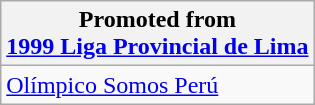<table class="wikitable">
<tr>
<th>Promoted from<br><a href='#'>1999 Liga Provincial de Lima</a></th>
</tr>
<tr>
<td> <a href='#'>Olímpico Somos Perú</a> </td>
</tr>
</table>
